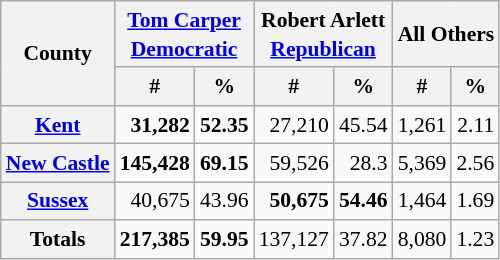<table class="wikitable sortable" style="text-align:right;font-size:90%;line-height:1.3">
<tr>
<th rowspan="2">County</th>
<th colspan="2"><a href='#'>Tom Carper</a><br><a href='#'>Democratic</a></th>
<th colspan="2">Robert Arlett<br><a href='#'>Republican</a></th>
<th colspan="2">All Others</th>
</tr>
<tr>
<th data-sort-type="number">#</th>
<th data-sort-type="number">%</th>
<th data-sort-type="number">#</th>
<th data-sort-type="number">%</th>
<th data-sort-type="number">#</th>
<th data-sort-type="number">%</th>
</tr>
<tr>
<th><a href='#'>Kent</a></th>
<td><strong>31,282</strong></td>
<td><strong>52.35</strong></td>
<td>27,210</td>
<td>45.54</td>
<td>1,261</td>
<td>2.11</td>
</tr>
<tr>
<th><a href='#'>New Castle</a></th>
<td><strong>145,428</strong></td>
<td><strong>69.15</strong></td>
<td>59,526</td>
<td>28.3</td>
<td>5,369</td>
<td>2.56</td>
</tr>
<tr>
<th><a href='#'>Sussex</a></th>
<td>40,675</td>
<td>43.96</td>
<td><strong>50,675</strong></td>
<td><strong>54.46</strong></td>
<td>1,464</td>
<td>1.69</td>
</tr>
<tr class="sortbottom">
<th>Totals</th>
<td><strong>217,385</strong></td>
<td><strong>59.95</strong></td>
<td>137,127</td>
<td>37.82</td>
<td>8,080</td>
<td>1.23</td>
</tr>
</table>
